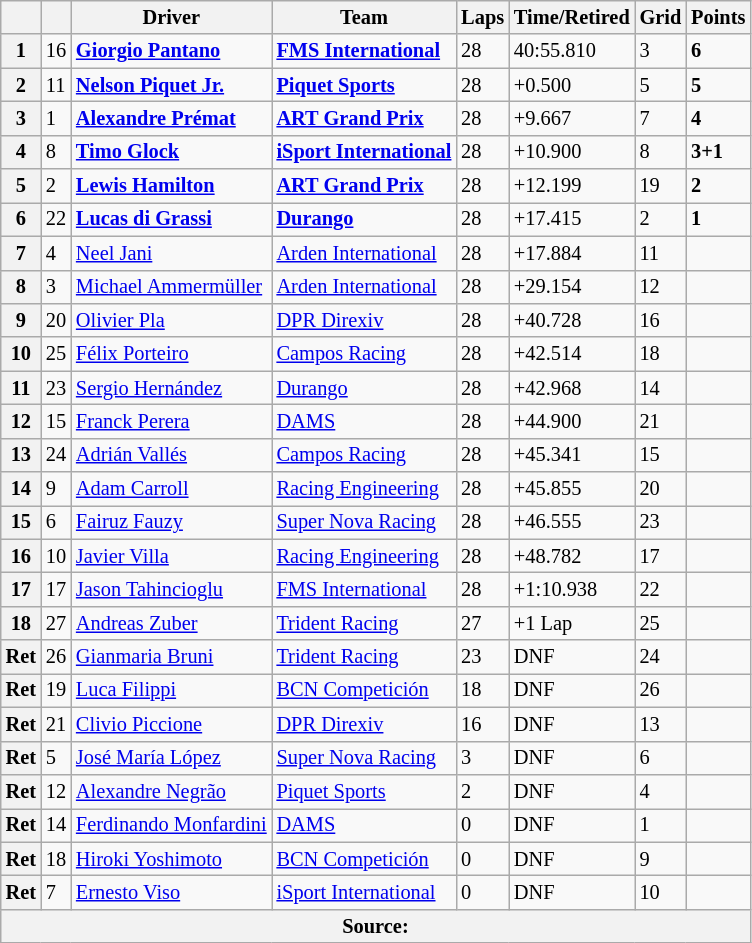<table class="wikitable" style="font-size:85%">
<tr>
<th></th>
<th></th>
<th>Driver</th>
<th>Team</th>
<th>Laps</th>
<th>Time/Retired</th>
<th>Grid</th>
<th>Points</th>
</tr>
<tr>
<th>1</th>
<td>16</td>
<td> <strong><a href='#'>Giorgio Pantano</a></strong></td>
<td><strong><a href='#'>FMS International</a></strong></td>
<td>28</td>
<td>40:55.810</td>
<td>3</td>
<td><strong>6</strong></td>
</tr>
<tr>
<th>2</th>
<td>11</td>
<td> <strong><a href='#'>Nelson Piquet Jr.</a></strong></td>
<td><strong><a href='#'>Piquet Sports</a></strong></td>
<td>28</td>
<td>+0.500</td>
<td>5</td>
<td><strong>5</strong></td>
</tr>
<tr>
<th>3</th>
<td>1</td>
<td> <strong><a href='#'>Alexandre Prémat</a></strong></td>
<td><strong><a href='#'>ART Grand Prix</a></strong></td>
<td>28</td>
<td>+9.667</td>
<td>7</td>
<td><strong>4</strong></td>
</tr>
<tr>
<th>4</th>
<td>8</td>
<td> <strong><a href='#'>Timo Glock</a></strong></td>
<td><strong><a href='#'>iSport International</a></strong></td>
<td>28</td>
<td>+10.900</td>
<td>8</td>
<td><strong>3+1</strong></td>
</tr>
<tr>
<th>5</th>
<td>2</td>
<td> <strong><a href='#'>Lewis Hamilton</a></strong></td>
<td><strong><a href='#'>ART Grand Prix</a></strong></td>
<td>28</td>
<td>+12.199</td>
<td>19</td>
<td><strong>2</strong></td>
</tr>
<tr>
<th>6</th>
<td>22</td>
<td> <strong><a href='#'>Lucas di Grassi</a></strong></td>
<td><strong><a href='#'>Durango</a></strong></td>
<td>28</td>
<td>+17.415</td>
<td>2</td>
<td><strong>1</strong></td>
</tr>
<tr>
<th>7</th>
<td>4</td>
<td> <a href='#'>Neel Jani</a></td>
<td><a href='#'>Arden International</a></td>
<td>28</td>
<td>+17.884</td>
<td>11</td>
<td></td>
</tr>
<tr>
<th>8</th>
<td>3</td>
<td> <a href='#'>Michael Ammermüller</a></td>
<td><a href='#'>Arden International</a></td>
<td>28</td>
<td>+29.154</td>
<td>12</td>
<td></td>
</tr>
<tr>
<th>9</th>
<td>20</td>
<td> <a href='#'>Olivier Pla</a></td>
<td><a href='#'>DPR Direxiv</a></td>
<td>28</td>
<td>+40.728</td>
<td>16</td>
<td></td>
</tr>
<tr>
<th>10</th>
<td>25</td>
<td> <a href='#'>Félix Porteiro</a></td>
<td><a href='#'>Campos Racing</a></td>
<td>28</td>
<td>+42.514</td>
<td>18</td>
<td></td>
</tr>
<tr>
<th>11</th>
<td>23</td>
<td> <a href='#'>Sergio Hernández</a></td>
<td><a href='#'>Durango</a></td>
<td>28</td>
<td>+42.968</td>
<td>14</td>
<td></td>
</tr>
<tr>
<th>12</th>
<td>15</td>
<td> <a href='#'>Franck Perera</a></td>
<td><a href='#'>DAMS</a></td>
<td>28</td>
<td>+44.900</td>
<td>21</td>
<td></td>
</tr>
<tr>
<th>13</th>
<td>24</td>
<td> <a href='#'>Adrián Vallés</a></td>
<td><a href='#'>Campos Racing</a></td>
<td>28</td>
<td>+45.341</td>
<td>15</td>
<td></td>
</tr>
<tr>
<th>14</th>
<td>9</td>
<td> <a href='#'>Adam Carroll</a></td>
<td><a href='#'>Racing Engineering</a></td>
<td>28</td>
<td>+45.855</td>
<td>20</td>
<td></td>
</tr>
<tr>
<th>15</th>
<td>6</td>
<td> <a href='#'>Fairuz Fauzy</a></td>
<td><a href='#'>Super Nova Racing</a></td>
<td>28</td>
<td>+46.555</td>
<td>23</td>
<td></td>
</tr>
<tr>
<th>16</th>
<td>10</td>
<td> <a href='#'>Javier Villa</a></td>
<td><a href='#'>Racing Engineering</a></td>
<td>28</td>
<td>+48.782</td>
<td>17</td>
<td></td>
</tr>
<tr>
<th>17</th>
<td>17</td>
<td> <a href='#'>Jason Tahincioglu</a></td>
<td><a href='#'>FMS International</a></td>
<td>28</td>
<td>+1:10.938</td>
<td>22</td>
<td></td>
</tr>
<tr>
<th>18</th>
<td>27</td>
<td> <a href='#'>Andreas Zuber</a></td>
<td><a href='#'>Trident Racing</a></td>
<td>27</td>
<td>+1 Lap</td>
<td>25</td>
<td></td>
</tr>
<tr>
<th>Ret</th>
<td>26</td>
<td> <a href='#'>Gianmaria Bruni</a></td>
<td><a href='#'>Trident Racing</a></td>
<td>23</td>
<td>DNF</td>
<td>24</td>
<td></td>
</tr>
<tr>
<th>Ret</th>
<td>19</td>
<td> <a href='#'>Luca Filippi</a></td>
<td><a href='#'>BCN Competición</a></td>
<td>18</td>
<td>DNF</td>
<td>26</td>
<td></td>
</tr>
<tr>
<th>Ret</th>
<td>21</td>
<td> <a href='#'>Clivio Piccione</a></td>
<td><a href='#'>DPR Direxiv</a></td>
<td>16</td>
<td>DNF</td>
<td>13</td>
<td></td>
</tr>
<tr>
<th>Ret</th>
<td>5</td>
<td> <a href='#'>José María López</a></td>
<td><a href='#'>Super Nova Racing</a></td>
<td>3</td>
<td>DNF</td>
<td>6</td>
<td></td>
</tr>
<tr>
<th>Ret</th>
<td>12</td>
<td> <a href='#'>Alexandre Negrão</a></td>
<td><a href='#'>Piquet Sports</a></td>
<td>2</td>
<td>DNF</td>
<td>4</td>
<td></td>
</tr>
<tr>
<th>Ret</th>
<td>14</td>
<td> <a href='#'>Ferdinando Monfardini</a></td>
<td><a href='#'>DAMS</a></td>
<td>0</td>
<td>DNF</td>
<td>1</td>
<td></td>
</tr>
<tr>
<th>Ret</th>
<td>18</td>
<td> <a href='#'>Hiroki Yoshimoto</a></td>
<td><a href='#'>BCN Competición</a></td>
<td>0</td>
<td>DNF</td>
<td>9</td>
<td></td>
</tr>
<tr>
<th>Ret</th>
<td>7</td>
<td> <a href='#'>Ernesto Viso</a></td>
<td><a href='#'>iSport International</a></td>
<td>0</td>
<td>DNF</td>
<td>10</td>
<td></td>
</tr>
<tr>
<th colspan="8">Source:</th>
</tr>
</table>
